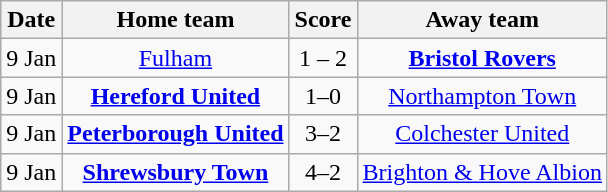<table class="wikitable" style="text-align: center">
<tr>
<th>Date</th>
<th>Home team</th>
<th>Score</th>
<th>Away team</th>
</tr>
<tr>
<td>9 Jan</td>
<td><a href='#'>Fulham</a></td>
<td>1 – 2</td>
<td><strong><a href='#'>Bristol Rovers</a></strong></td>
</tr>
<tr>
<td>9 Jan</td>
<td><strong><a href='#'>Hereford United</a></strong></td>
<td>1–0</td>
<td><a href='#'>Northampton Town</a></td>
</tr>
<tr>
<td>9 Jan</td>
<td><strong><a href='#'>Peterborough United</a></strong></td>
<td>3–2</td>
<td><a href='#'>Colchester United</a></td>
</tr>
<tr>
<td>9 Jan</td>
<td><strong><a href='#'>Shrewsbury Town</a></strong></td>
<td>4–2</td>
<td><a href='#'>Brighton & Hove Albion</a></td>
</tr>
</table>
